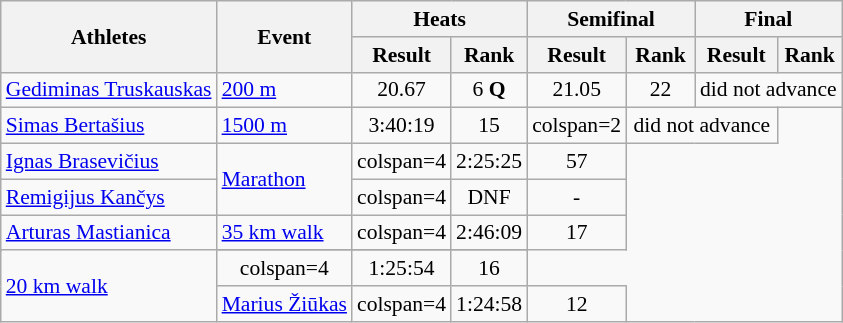<table class="wikitable" border="1" style="font-size:90%">
<tr>
<th rowspan="2">Athletes</th>
<th rowspan="2">Event</th>
<th colspan="2">Heats</th>
<th colspan="2">Semifinal</th>
<th colspan="2">Final</th>
</tr>
<tr>
<th>Result</th>
<th>Rank</th>
<th>Result</th>
<th>Rank</th>
<th>Result</th>
<th>Rank</th>
</tr>
<tr align=center>
<td align=left><a href='#'>Gediminas Truskauskas</a></td>
<td align=left><a href='#'>200 m</a></td>
<td>20.67</td>
<td>6 <strong>Q</strong></td>
<td>21.05</td>
<td>22</td>
<td align=center colspan=2>did not advance</td>
</tr>
<tr align=center>
<td align=left><a href='#'>Simas Bertašius</a></td>
<td align=left><a href='#'>1500 m</a></td>
<td>3:40:19</td>
<td>15</td>
<td>colspan=2 </td>
<td align=center colspan=2>did not advance</td>
</tr>
<tr align=center>
<td align=left><a href='#'>Ignas Brasevičius</a></td>
<td align=left rowspan=2><a href='#'>Marathon</a></td>
<td>colspan=4 </td>
<td>2:25:25</td>
<td>57</td>
</tr>
<tr align=center>
<td align=left><a href='#'>Remigijus Kančys</a></td>
<td>colspan=4 </td>
<td>DNF</td>
<td>-</td>
</tr>
<tr align=center>
<td align=left rowspan=2><a href='#'>Arturas Mastianica</a></td>
<td align=left><a href='#'>35 km walk</a></td>
<td>colspan=4 </td>
<td>2:46:09</td>
<td>17</td>
</tr>
<tr>
</tr>
<tr align=center>
<td align=left rowspan=2><a href='#'>20 km walk</a></td>
<td>colspan=4 </td>
<td>1:25:54</td>
<td>16</td>
</tr>
<tr align=center>
<td align=left><a href='#'>Marius Žiūkas</a></td>
<td>colspan=4 </td>
<td>1:24:58</td>
<td>12</td>
</tr>
</table>
